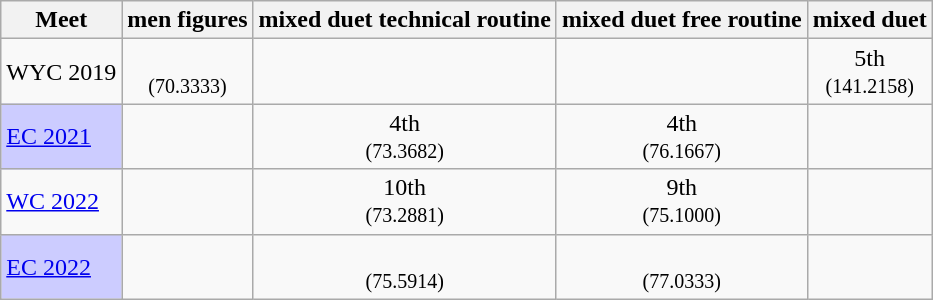<table class="sortable wikitable">
<tr>
<th>Meet</th>
<th class="unsortable">men figures</th>
<th class="unsortable">mixed duet technical routine</th>
<th class="unsortable">mixed duet free routine</th>
<th class="unsortable">mixed duet</th>
</tr>
<tr>
<td>WYC 2019</td>
<td align="center"><br><small>(70.3333)</small></td>
<td></td>
<td></td>
<td align="center">5th<br><small>(141.2158)</small></td>
</tr>
<tr>
<td style="background:#ccccff"><a href='#'>EC 2021</a></td>
<td></td>
<td align="center">4th<br><small>(73.3682)</small></td>
<td align="center">4th<br><small>(76.1667)</small></td>
<td></td>
</tr>
<tr>
<td><a href='#'>WC 2022</a></td>
<td></td>
<td align="center">10th<br><small>(73.2881)</small></td>
<td align="center">9th<br><small>(75.1000)</small></td>
<td></td>
</tr>
<tr>
<td style="background:#ccccff"><a href='#'>EC 2022</a></td>
<td></td>
<td align="center"><br><small>(75.5914)</small></td>
<td align="center"><br><small>(77.0333)</small></td>
<td></td>
</tr>
</table>
